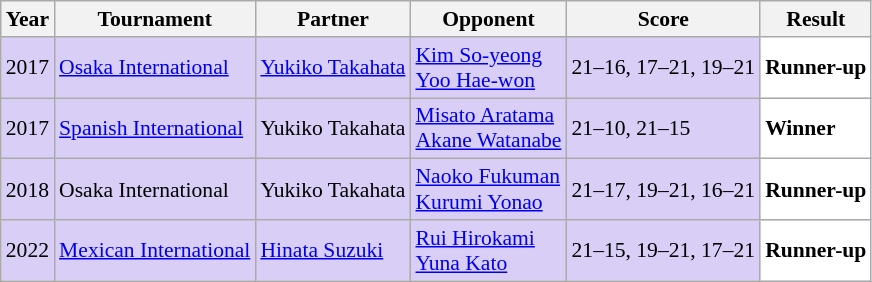<table class="sortable wikitable" style="font-size: 90%;">
<tr>
<th>Year</th>
<th>Tournament</th>
<th>Partner</th>
<th>Opponent</th>
<th>Score</th>
<th>Result</th>
</tr>
<tr style="background:#D8CEF6">
<td align="center">2017</td>
<td align="left"><a href='#'>Osaka International</a></td>
<td align="left"> <a href='#'>Yukiko Takahata</a></td>
<td align="left"> <a href='#'>Kim So-yeong</a><br> <a href='#'>Yoo Hae-won</a></td>
<td align="left">21–16, 17–21, 19–21</td>
<td style="text-align:left; background:white"> <strong>Runner-up</strong></td>
</tr>
<tr style="background:#D8CEF6">
<td align="center">2017</td>
<td align="left"><a href='#'>Spanish International</a></td>
<td align="left"> Yukiko Takahata</td>
<td align="left"> <a href='#'>Misato Aratama</a><br> <a href='#'>Akane Watanabe</a></td>
<td align="left">21–10, 21–15</td>
<td style="text-align:left; background:white"> <strong>Winner</strong></td>
</tr>
<tr style="background:#D8CEF6">
<td align="center">2018</td>
<td align="left">Osaka International</td>
<td align="left"> Yukiko Takahata</td>
<td align="left"> <a href='#'>Naoko Fukuman</a><br> <a href='#'>Kurumi Yonao</a></td>
<td align="left">21–17, 19–21, 16–21</td>
<td style="text-align:left; background:white"> <strong>Runner-up</strong></td>
</tr>
<tr style="background:#D8CEF6">
<td align="center">2022</td>
<td align="left"><a href='#'>Mexican International</a></td>
<td align="left"> <a href='#'>Hinata Suzuki</a></td>
<td align="left"> <a href='#'>Rui Hirokami</a><br> <a href='#'>Yuna Kato</a></td>
<td align="left">21–15, 19–21, 17–21</td>
<td style="text-align:left; background:white"> <strong>Runner-up</strong></td>
</tr>
</table>
